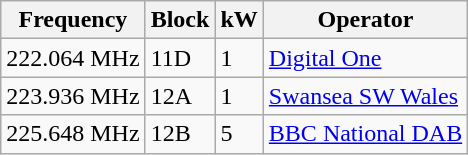<table class="wikitable sortable">
<tr>
<th>Frequency</th>
<th>Block</th>
<th>kW</th>
<th>Operator</th>
</tr>
<tr>
<td>222.064 MHz</td>
<td>11D</td>
<td>1</td>
<td><a href='#'>Digital One</a></td>
</tr>
<tr>
<td>223.936 MHz</td>
<td>12A</td>
<td>1</td>
<td><a href='#'>Swansea SW Wales</a></td>
</tr>
<tr>
<td>225.648 MHz</td>
<td>12B</td>
<td>5</td>
<td><a href='#'>BBC National DAB</a></td>
</tr>
</table>
